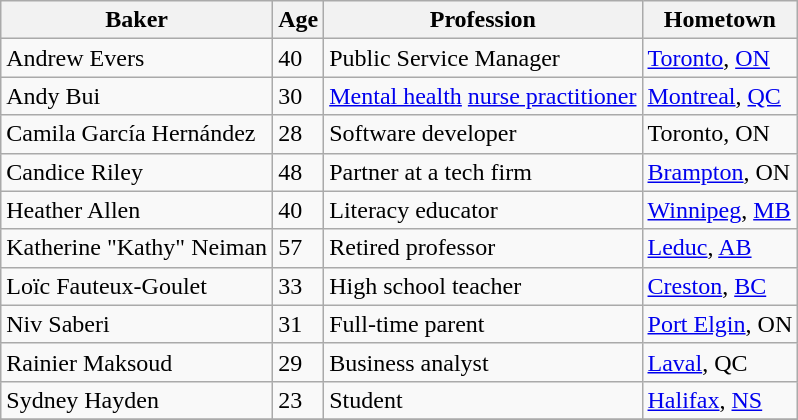<table class="wikitable">
<tr>
<th>Baker</th>
<th>Age</th>
<th>Profession</th>
<th>Hometown</th>
</tr>
<tr>
<td>Andrew Evers</td>
<td>40</td>
<td>Public Service Manager</td>
<td><a href='#'>Toronto</a>, <a href='#'>ON</a></td>
</tr>
<tr>
<td>Andy Bui</td>
<td>30</td>
<td><a href='#'>Mental health</a> <a href='#'>nurse practitioner</a></td>
<td><a href='#'>Montreal</a>, <a href='#'>QC</a></td>
</tr>
<tr>
<td>Camila García Hernández</td>
<td>28</td>
<td>Software developer</td>
<td>Toronto, ON</td>
</tr>
<tr>
<td>Candice Riley</td>
<td>48</td>
<td>Partner at a tech firm</td>
<td><a href='#'>Brampton</a>, ON</td>
</tr>
<tr>
<td>Heather Allen</td>
<td>40</td>
<td>Literacy educator</td>
<td><a href='#'>Winnipeg</a>, <a href='#'>MB</a></td>
</tr>
<tr>
<td>Katherine "Kathy" Neiman</td>
<td>57</td>
<td>Retired professor</td>
<td><a href='#'>Leduc</a>, <a href='#'>AB</a></td>
</tr>
<tr>
<td>Loïc Fauteux-Goulet</td>
<td>33</td>
<td>High school teacher</td>
<td><a href='#'>Creston</a>, <a href='#'>BC</a></td>
</tr>
<tr>
<td>Niv Saberi</td>
<td>31</td>
<td>Full-time parent</td>
<td><a href='#'>Port Elgin</a>, ON</td>
</tr>
<tr>
<td>Rainier Maksoud</td>
<td>29</td>
<td>Business analyst</td>
<td><a href='#'>Laval</a>, QC</td>
</tr>
<tr>
<td>Sydney Hayden</td>
<td>23</td>
<td>Student</td>
<td><a href='#'>Halifax</a>, <a href='#'>NS</a></td>
</tr>
<tr>
</tr>
</table>
